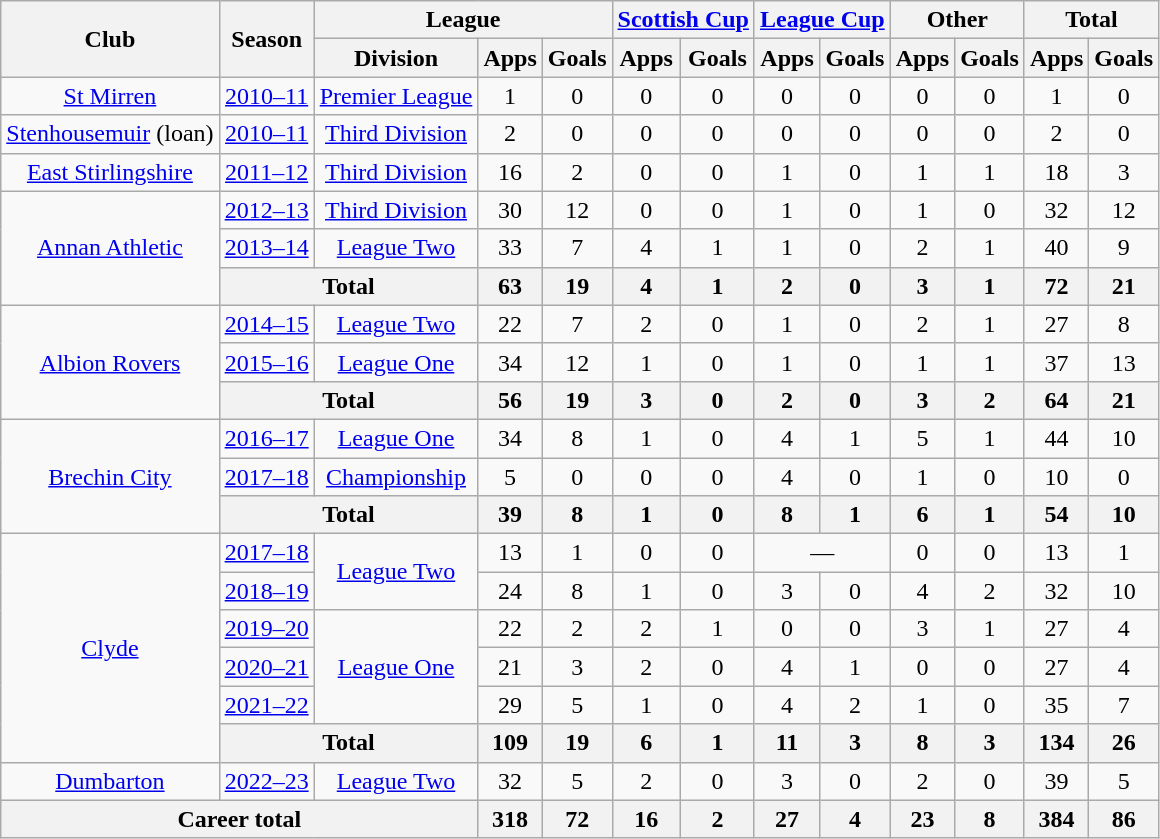<table class="wikitable" style="text-align: center">
<tr>
<th rowspan="2">Club</th>
<th rowspan="2">Season</th>
<th colspan="3">League</th>
<th colspan="2"><a href='#'>Scottish Cup</a></th>
<th colspan="2"><a href='#'>League Cup</a></th>
<th colspan="2">Other</th>
<th colspan="2">Total</th>
</tr>
<tr>
<th>Division</th>
<th>Apps</th>
<th>Goals</th>
<th>Apps</th>
<th>Goals</th>
<th>Apps</th>
<th>Goals</th>
<th>Apps</th>
<th>Goals</th>
<th>Apps</th>
<th>Goals</th>
</tr>
<tr>
<td><a href='#'>St Mirren</a></td>
<td><a href='#'>2010–11</a></td>
<td><a href='#'>Premier League</a></td>
<td>1</td>
<td>0</td>
<td>0</td>
<td>0</td>
<td>0</td>
<td>0</td>
<td>0</td>
<td>0</td>
<td>1</td>
<td>0</td>
</tr>
<tr>
<td><a href='#'>Stenhousemuir</a> (loan)</td>
<td><a href='#'>2010–11</a></td>
<td><a href='#'>Third Division</a></td>
<td>2</td>
<td>0</td>
<td>0</td>
<td>0</td>
<td>0</td>
<td>0</td>
<td>0</td>
<td>0</td>
<td>2</td>
<td>0</td>
</tr>
<tr>
<td><a href='#'>East Stirlingshire</a></td>
<td><a href='#'>2011–12</a></td>
<td><a href='#'>Third Division</a></td>
<td>16</td>
<td>2</td>
<td>0</td>
<td>0</td>
<td>1</td>
<td>0</td>
<td>1</td>
<td>1</td>
<td>18</td>
<td>3</td>
</tr>
<tr>
<td rowspan="3"><a href='#'>Annan Athletic</a></td>
<td><a href='#'>2012–13</a></td>
<td><a href='#'>Third Division</a></td>
<td>30</td>
<td>12</td>
<td>0</td>
<td>0</td>
<td>1</td>
<td>0</td>
<td>1</td>
<td>0</td>
<td>32</td>
<td>12</td>
</tr>
<tr>
<td><a href='#'>2013–14</a></td>
<td><a href='#'>League Two</a></td>
<td>33</td>
<td>7</td>
<td>4</td>
<td>1</td>
<td>1</td>
<td>0</td>
<td>2</td>
<td>1</td>
<td>40</td>
<td>9</td>
</tr>
<tr>
<th colspan="2">Total</th>
<th>63</th>
<th>19</th>
<th>4</th>
<th>1</th>
<th>2</th>
<th>0</th>
<th>3</th>
<th>1</th>
<th>72</th>
<th>21</th>
</tr>
<tr>
<td rowspan="3"><a href='#'>Albion Rovers</a></td>
<td><a href='#'>2014–15</a></td>
<td><a href='#'>League Two</a></td>
<td>22</td>
<td>7</td>
<td>2</td>
<td>0</td>
<td>1</td>
<td>0</td>
<td>2</td>
<td>1</td>
<td>27</td>
<td>8</td>
</tr>
<tr>
<td><a href='#'>2015–16</a></td>
<td><a href='#'>League One</a></td>
<td>34</td>
<td>12</td>
<td>1</td>
<td>0</td>
<td>1</td>
<td>0</td>
<td>1</td>
<td>1</td>
<td>37</td>
<td>13</td>
</tr>
<tr>
<th colspan="2">Total</th>
<th>56</th>
<th>19</th>
<th>3</th>
<th>0</th>
<th>2</th>
<th>0</th>
<th>3</th>
<th>2</th>
<th>64</th>
<th>21</th>
</tr>
<tr>
<td rowspan="3"><a href='#'>Brechin City</a></td>
<td><a href='#'>2016–17</a></td>
<td><a href='#'>League One</a></td>
<td>34</td>
<td>8</td>
<td>1</td>
<td>0</td>
<td>4</td>
<td>1</td>
<td>5</td>
<td>1</td>
<td>44</td>
<td>10</td>
</tr>
<tr>
<td><a href='#'>2017–18</a></td>
<td><a href='#'>Championship</a></td>
<td>5</td>
<td>0</td>
<td>0</td>
<td>0</td>
<td>4</td>
<td>0</td>
<td>1</td>
<td>0</td>
<td>10</td>
<td>0</td>
</tr>
<tr>
<th colspan="2">Total</th>
<th>39</th>
<th>8</th>
<th>1</th>
<th>0</th>
<th>8</th>
<th>1</th>
<th>6</th>
<th>1</th>
<th>54</th>
<th>10</th>
</tr>
<tr>
<td rowspan="6"><a href='#'>Clyde</a></td>
<td><a href='#'>2017–18</a></td>
<td rowspan="2"><a href='#'>League Two</a></td>
<td>13</td>
<td>1</td>
<td>0</td>
<td>0</td>
<td colspan="2">—</td>
<td>0</td>
<td>0</td>
<td>13</td>
<td>1</td>
</tr>
<tr>
<td><a href='#'>2018–19</a></td>
<td>24</td>
<td>8</td>
<td>1</td>
<td>0</td>
<td>3</td>
<td>0</td>
<td>4</td>
<td>2</td>
<td>32</td>
<td>10</td>
</tr>
<tr>
<td><a href='#'>2019–20</a></td>
<td rowspan="3"><a href='#'>League One</a></td>
<td>22</td>
<td>2</td>
<td>2</td>
<td>1</td>
<td>0</td>
<td>0</td>
<td>3</td>
<td>1</td>
<td>27</td>
<td>4</td>
</tr>
<tr>
<td><a href='#'>2020–21</a></td>
<td>21</td>
<td>3</td>
<td>2</td>
<td>0</td>
<td>4</td>
<td>1</td>
<td>0</td>
<td>0</td>
<td>27</td>
<td>4</td>
</tr>
<tr>
<td><a href='#'>2021–22</a></td>
<td>29</td>
<td>5</td>
<td>1</td>
<td>0</td>
<td>4</td>
<td>2</td>
<td>1</td>
<td>0</td>
<td>35</td>
<td>7</td>
</tr>
<tr>
<th colspan="2">Total</th>
<th>109</th>
<th>19</th>
<th>6</th>
<th>1</th>
<th>11</th>
<th>3</th>
<th>8</th>
<th>3</th>
<th>134</th>
<th>26</th>
</tr>
<tr>
<td><a href='#'>Dumbarton</a></td>
<td><a href='#'>2022–23</a></td>
<td><a href='#'>League Two</a></td>
<td>32</td>
<td>5</td>
<td>2</td>
<td>0</td>
<td>3</td>
<td>0</td>
<td>2</td>
<td>0</td>
<td>39</td>
<td>5</td>
</tr>
<tr>
<th colspan="3">Career total</th>
<th>318</th>
<th>72</th>
<th>16</th>
<th>2</th>
<th>27</th>
<th>4</th>
<th>23</th>
<th>8</th>
<th>384</th>
<th>86</th>
</tr>
</table>
